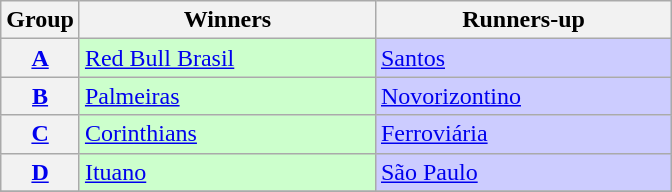<table class="wikitable">
<tr>
<th>Group</th>
<th width=190>Winners</th>
<th width=190>Runners-up</th>
</tr>
<tr>
<th><a href='#'>A</a></th>
<td bgcolor=#ccffcc><a href='#'>Red Bull Brasil</a></td>
<td bgcolor=#ccccff><a href='#'>Santos</a></td>
</tr>
<tr>
<th><a href='#'>B</a></th>
<td bgcolor=#ccffcc><a href='#'>Palmeiras</a></td>
<td bgcolor=#ccccff><a href='#'>Novorizontino</a></td>
</tr>
<tr>
<th><a href='#'>C</a></th>
<td bgcolor=#ccffcc><a href='#'>Corinthians</a></td>
<td bgcolor=#ccccff><a href='#'>Ferroviária</a></td>
</tr>
<tr>
<th><a href='#'>D</a></th>
<td bgcolor=#ccffcc><a href='#'>Ituano</a></td>
<td bgcolor=#ccccff><a href='#'>São Paulo</a></td>
</tr>
<tr>
</tr>
</table>
